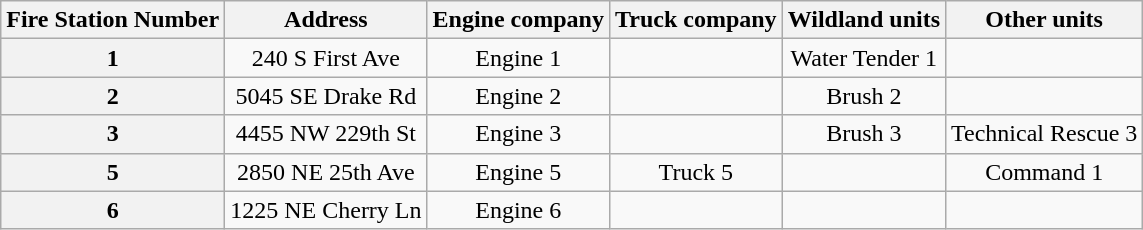<table class=wikitable style="text-align:center;">
<tr>
<th>Fire Station Number</th>
<th>Address</th>
<th>Engine company</th>
<th>Truck company</th>
<th>Wildland units</th>
<th>Other units</th>
</tr>
<tr>
<th>1</th>
<td>240 S First Ave</td>
<td>Engine 1</td>
<td></td>
<td>Water Tender 1</td>
<td></td>
</tr>
<tr>
<th>2</th>
<td>5045 SE Drake Rd</td>
<td>Engine 2</td>
<td></td>
<td>Brush 2</td>
<td></td>
</tr>
<tr>
<th>3</th>
<td>4455 NW 229th St</td>
<td>Engine 3</td>
<td></td>
<td>Brush 3</td>
<td>Technical Rescue 3</td>
</tr>
<tr>
<th>5</th>
<td>2850 NE 25th Ave</td>
<td>Engine 5</td>
<td>Truck 5</td>
<td></td>
<td>Command 1</td>
</tr>
<tr>
<th>6</th>
<td>1225 NE Cherry Ln</td>
<td>Engine 6</td>
<td></td>
<td></td>
<td></td>
</tr>
</table>
